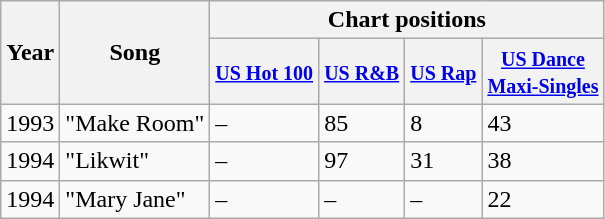<table class="wikitable">
<tr>
<th rowspan="2">Year</th>
<th rowspan="2">Song</th>
<th colspan="4">Chart positions</th>
</tr>
<tr>
<th><small><a href='#'>US Hot 100</a></small></th>
<th><small><a href='#'>US R&B</a></small></th>
<th><small><a href='#'>US Rap</a></small></th>
<th><small><a href='#'>US Dance<br>Maxi-Singles</a></small></th>
</tr>
<tr>
<td>1993</td>
<td>"Make Room"</td>
<td>–</td>
<td>85</td>
<td>8</td>
<td>43</td>
</tr>
<tr>
<td>1994</td>
<td>"Likwit"</td>
<td>–</td>
<td>97</td>
<td>31</td>
<td>38</td>
</tr>
<tr>
<td>1994</td>
<td>"Mary Jane"</td>
<td>–</td>
<td>–</td>
<td>–</td>
<td>22</td>
</tr>
</table>
